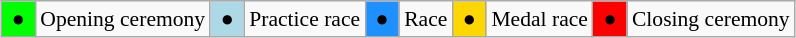<table class="wikitable" style="margin:0.5em auto; font-size:90%;position:relative;">
<tr>
<td bgcolor=Lime align=center> ● </td>
<td>Opening ceremony</td>
<td bgcolor=LightBlue align=center> ● </td>
<td>Practice race</td>
<td bgcolor=DodgerBlue align=center> ● </td>
<td>Race</td>
<td bgcolor=Gold align=center> ● </td>
<td>Medal race</td>
<td bgcolor=Red align=center> ● </td>
<td>Closing ceremony</td>
</tr>
</table>
